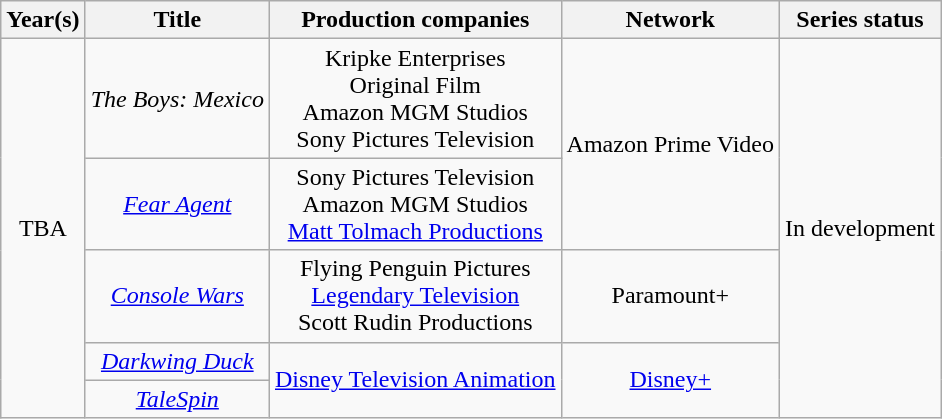<table class="wikitable" style="text-align:center;">
<tr>
<th scope="col">Year(s)</th>
<th scope="col">Title</th>
<th scope="col">Production companies</th>
<th scope="col">Network</th>
<th scope="col">Series status</th>
</tr>
<tr>
<td rowspan="5">TBA</td>
<td><em>The Boys: Mexico</em></td>
<td>Kripke Enterprises<br>Original Film<br>Amazon MGM Studios<br>Sony Pictures Television</td>
<td rowspan="2">Amazon Prime Video</td>
<td rowspan="5">In development</td>
</tr>
<tr>
<td><em><a href='#'>Fear Agent</a></em></td>
<td>Sony Pictures Television<br>Amazon MGM Studios<br><a href='#'>Matt Tolmach Productions</a></td>
</tr>
<tr>
<td><em><a href='#'>Console Wars</a></em></td>
<td>Flying Penguin Pictures<br><a href='#'>Legendary Television</a><br>Scott Rudin Productions</td>
<td>Paramount+</td>
</tr>
<tr>
<td><em><a href='#'>Darkwing Duck</a></em></td>
<td rowspan="2"><a href='#'>Disney Television Animation</a></td>
<td rowspan="2"><a href='#'>Disney+</a></td>
</tr>
<tr>
<td><em><a href='#'>TaleSpin</a></em></td>
</tr>
</table>
